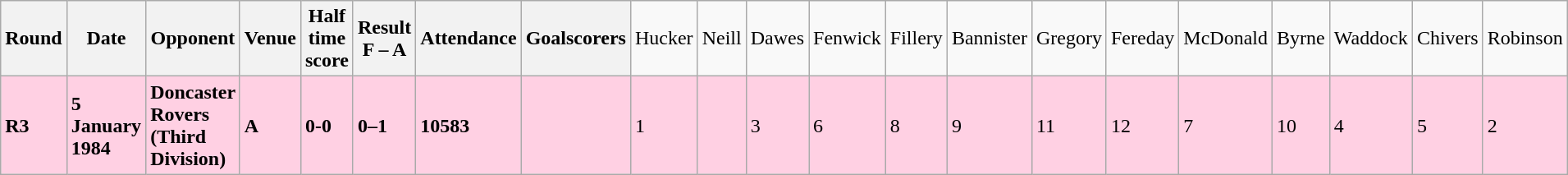<table class="wikitable">
<tr>
<th><strong>Round</strong></th>
<th><strong>Date</strong></th>
<th><strong>Opponent</strong></th>
<th><strong>Venue</strong></th>
<th><strong>Half time score</strong></th>
<th><strong>Result</strong><br><strong>F – A</strong></th>
<th><strong>Attendance</strong></th>
<th><strong>Goalscorers</strong></th>
<td>Hucker</td>
<td>Neill</td>
<td>Dawes</td>
<td>Fenwick</td>
<td>Fillery</td>
<td>Bannister</td>
<td>Gregory</td>
<td>Fereday</td>
<td>McDonald</td>
<td>Byrne</td>
<td>Waddock</td>
<td>Chivers</td>
<td>Robinson</td>
</tr>
<tr style="background-color: #ffd0e3;">
<td><strong>R3</strong></td>
<td><strong>5 January 1984</strong></td>
<td><strong>Doncaster Rovers (Third Division)</strong></td>
<td><strong>A</strong></td>
<td><strong>0-0</strong></td>
<td><strong>0–1</strong></td>
<td><strong>10583</strong></td>
<td></td>
<td>1</td>
<td></td>
<td>3</td>
<td>6</td>
<td>8</td>
<td>9</td>
<td>11</td>
<td>12</td>
<td>7</td>
<td>10</td>
<td>4</td>
<td>5</td>
<td>2</td>
</tr>
</table>
